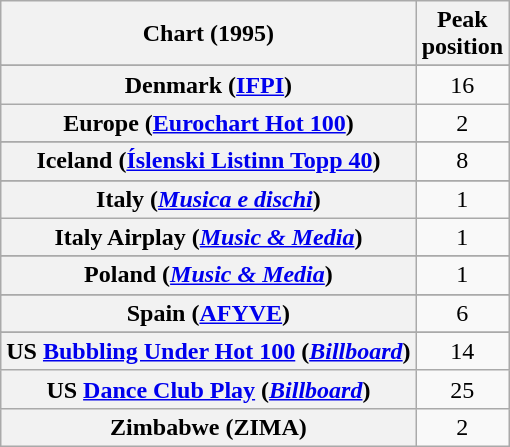<table class="wikitable sortable plainrowheaders" style="text-align:center">
<tr>
<th>Chart (1995)</th>
<th>Peak<br>position</th>
</tr>
<tr>
</tr>
<tr>
</tr>
<tr>
</tr>
<tr>
</tr>
<tr>
<th scope="row">Denmark (<a href='#'>IFPI</a>)</th>
<td>16</td>
</tr>
<tr>
<th scope="row">Europe (<a href='#'>Eurochart Hot 100</a>)</th>
<td>2</td>
</tr>
<tr>
</tr>
<tr>
</tr>
<tr>
<th scope="row">Iceland (<a href='#'>Íslenski Listinn Topp 40</a>)</th>
<td>8</td>
</tr>
<tr>
</tr>
<tr>
<th scope="row">Italy (<em><a href='#'>Musica e dischi</a></em>)</th>
<td>1</td>
</tr>
<tr>
<th scope="row">Italy Airplay (<em><a href='#'>Music & Media</a></em>)</th>
<td>1</td>
</tr>
<tr>
</tr>
<tr>
</tr>
<tr>
</tr>
<tr>
<th scope="row">Poland (<em><a href='#'>Music & Media</a></em>)</th>
<td>1</td>
</tr>
<tr>
</tr>
<tr>
<th scope="row">Spain (<a href='#'>AFYVE</a>)</th>
<td>6</td>
</tr>
<tr>
</tr>
<tr>
</tr>
<tr>
</tr>
<tr>
<th scope="row">US <a href='#'>Bubbling Under Hot 100</a> (<em><a href='#'>Billboard</a></em>)</th>
<td>14</td>
</tr>
<tr>
<th scope="row">US <a href='#'>Dance Club Play</a> (<em><a href='#'>Billboard</a></em>)</th>
<td>25</td>
</tr>
<tr>
<th scope="row">Zimbabwe (ZIMA)</th>
<td>2</td>
</tr>
</table>
